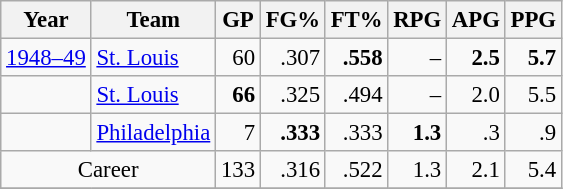<table class="wikitable sortable" style="font-size:95%; text-align:right;">
<tr>
<th>Year</th>
<th>Team</th>
<th>GP</th>
<th>FG%</th>
<th>FT%</th>
<th>RPG</th>
<th>APG</th>
<th>PPG</th>
</tr>
<tr>
<td style="text-align:left;"><a href='#'>1948–49</a></td>
<td style="text-align:left;"><a href='#'>St. Louis</a></td>
<td>60</td>
<td>.307</td>
<td><strong>.558</strong></td>
<td>–</td>
<td><strong>2.5</strong></td>
<td><strong>5.7</strong></td>
</tr>
<tr>
<td style="text-align:left;"></td>
<td style="text-align:left;"><a href='#'>St. Louis</a></td>
<td><strong>66</strong></td>
<td>.325</td>
<td>.494</td>
<td>–</td>
<td>2.0</td>
<td>5.5</td>
</tr>
<tr>
<td style="text-align:left;"></td>
<td style="text-align:left;"><a href='#'>Philadelphia</a></td>
<td>7</td>
<td><strong>.333</strong></td>
<td>.333</td>
<td><strong>1.3</strong></td>
<td>.3</td>
<td>.9</td>
</tr>
<tr>
<td style="text-align:center;" colspan="2">Career</td>
<td>133</td>
<td>.316</td>
<td>.522</td>
<td>1.3</td>
<td>2.1</td>
<td>5.4</td>
</tr>
<tr>
</tr>
</table>
